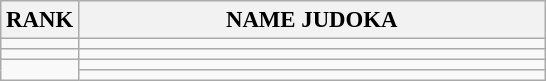<table class="wikitable" style="font-size:95%;">
<tr>
<th>RANK</th>
<th align="left" style="width: 20em">NAME JUDOKA</th>
</tr>
<tr>
<td align="center"></td>
<td></td>
</tr>
<tr>
<td align="center"></td>
<td></td>
</tr>
<tr>
<td rowspan=2 align="center"></td>
<td></td>
</tr>
<tr>
<td></td>
</tr>
</table>
